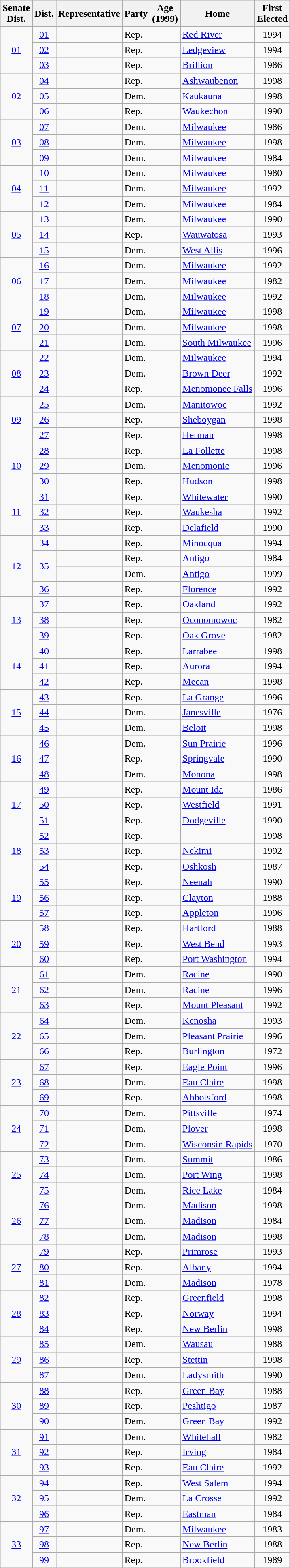<table class="wikitable sortable">
<tr>
<th>Senate<br>Dist.</th>
<th>Dist.</th>
<th>Representative</th>
<th>Party</th>
<th>Age<br>(1999)</th>
<th>Home</th>
<th>First<br>Elected</th>
</tr>
<tr>
<td align="center" rowspan="3"><a href='#'>01</a></td>
<td align="center"><a href='#'>01</a></td>
<td></td>
<td>Rep.</td>
<td align="center"></td>
<td><a href='#'>Red River</a></td>
<td align="center">1994</td>
</tr>
<tr>
<td align="center"><a href='#'>02</a></td>
<td></td>
<td>Rep.</td>
<td align="center"></td>
<td><a href='#'>Ledgeview</a></td>
<td align="center">1994</td>
</tr>
<tr>
<td align="center"><a href='#'>03</a></td>
<td></td>
<td>Rep.</td>
<td align="center"></td>
<td><a href='#'>Brillion</a></td>
<td align="center">1986</td>
</tr>
<tr>
<td align="center" rowspan="3"><a href='#'>02</a></td>
<td align="center"><a href='#'>04</a></td>
<td></td>
<td>Rep.</td>
<td align="center"></td>
<td><a href='#'>Ashwaubenon</a></td>
<td align="center">1998</td>
</tr>
<tr>
<td align="center"><a href='#'>05</a></td>
<td></td>
<td>Dem.</td>
<td align="center"></td>
<td><a href='#'>Kaukauna</a></td>
<td align="center">1998</td>
</tr>
<tr>
<td align="center"><a href='#'>06</a></td>
<td></td>
<td>Rep.</td>
<td align="center"></td>
<td><a href='#'>Waukechon</a></td>
<td align="center">1990</td>
</tr>
<tr>
<td align="center" rowspan="3"><a href='#'>03</a></td>
<td align="center"><a href='#'>07</a></td>
<td></td>
<td>Dem.</td>
<td align="center"></td>
<td><a href='#'>Milwaukee</a></td>
<td align="center">1986</td>
</tr>
<tr>
<td align="center"><a href='#'>08</a></td>
<td></td>
<td>Dem.</td>
<td align="center"></td>
<td><a href='#'>Milwaukee</a></td>
<td align="center">1998</td>
</tr>
<tr>
<td align="center"><a href='#'>09</a></td>
<td></td>
<td>Dem.</td>
<td align="center"></td>
<td><a href='#'>Milwaukee</a></td>
<td align="center">1984</td>
</tr>
<tr>
<td align="center" rowspan="3"><a href='#'>04</a></td>
<td align="center"><a href='#'>10</a></td>
<td></td>
<td>Dem.</td>
<td align="center"></td>
<td><a href='#'>Milwaukee</a></td>
<td align="center">1980</td>
</tr>
<tr>
<td align="center"><a href='#'>11</a></td>
<td></td>
<td>Dem.</td>
<td align="center"></td>
<td><a href='#'>Milwaukee</a></td>
<td align="center">1992</td>
</tr>
<tr>
<td align="center"><a href='#'>12</a></td>
<td></td>
<td>Dem.</td>
<td align="center"></td>
<td><a href='#'>Milwaukee</a></td>
<td align="center">1984</td>
</tr>
<tr>
<td align="center" rowspan="3"><a href='#'>05</a></td>
<td align="center"><a href='#'>13</a></td>
<td></td>
<td>Dem.</td>
<td align="center"></td>
<td><a href='#'>Milwaukee</a></td>
<td align="center">1990</td>
</tr>
<tr>
<td align="center"><a href='#'>14</a></td>
<td></td>
<td>Rep.</td>
<td align="center"></td>
<td><a href='#'>Wauwatosa</a></td>
<td align="center">1993</td>
</tr>
<tr>
<td align="center"><a href='#'>15</a></td>
<td></td>
<td>Dem.</td>
<td align="center"></td>
<td><a href='#'>West Allis</a></td>
<td align="center">1996</td>
</tr>
<tr>
<td align="center" rowspan="3"><a href='#'>06</a></td>
<td align="center"><a href='#'>16</a></td>
<td></td>
<td>Dem.</td>
<td align="center"></td>
<td><a href='#'>Milwaukee</a></td>
<td align="center">1992</td>
</tr>
<tr>
<td align="center"><a href='#'>17</a></td>
<td></td>
<td>Dem.</td>
<td align="center"></td>
<td><a href='#'>Milwaukee</a></td>
<td align="center">1982</td>
</tr>
<tr>
<td align="center"><a href='#'>18</a></td>
<td></td>
<td>Dem.</td>
<td align="center"></td>
<td><a href='#'>Milwaukee</a></td>
<td align="center">1992</td>
</tr>
<tr>
<td align="center" rowspan="3"><a href='#'>07</a></td>
<td align="center"><a href='#'>19</a></td>
<td></td>
<td>Dem.</td>
<td align="center"></td>
<td><a href='#'>Milwaukee</a></td>
<td align="center">1998</td>
</tr>
<tr>
<td align="center"><a href='#'>20</a></td>
<td></td>
<td>Dem.</td>
<td align="center"></td>
<td><a href='#'>Milwaukee</a></td>
<td align="center">1998</td>
</tr>
<tr>
<td align="center"><a href='#'>21</a></td>
<td></td>
<td>Dem.</td>
<td align="center"></td>
<td><a href='#'>South Milwaukee</a></td>
<td align="center">1996</td>
</tr>
<tr>
<td align="center" rowspan="3"><a href='#'>08</a></td>
<td align="center"><a href='#'>22</a></td>
<td></td>
<td>Dem.</td>
<td align="center"></td>
<td><a href='#'>Milwaukee</a></td>
<td align="center">1994</td>
</tr>
<tr>
<td align="center"><a href='#'>23</a></td>
<td></td>
<td>Dem.</td>
<td align="center"></td>
<td><a href='#'>Brown Deer</a></td>
<td align="center">1992</td>
</tr>
<tr>
<td align="center"><a href='#'>24</a></td>
<td></td>
<td>Rep.</td>
<td align="center"></td>
<td><a href='#'>Menomonee Falls</a></td>
<td align="center">1996</td>
</tr>
<tr>
<td align="center" rowspan="3"><a href='#'>09</a></td>
<td align="center"><a href='#'>25</a></td>
<td></td>
<td>Dem.</td>
<td align="center"></td>
<td><a href='#'>Manitowoc</a></td>
<td align="center">1992</td>
</tr>
<tr>
<td align="center"><a href='#'>26</a></td>
<td></td>
<td>Rep.</td>
<td align="center"></td>
<td><a href='#'>Sheboygan</a></td>
<td align="center">1998</td>
</tr>
<tr>
<td align="center"><a href='#'>27</a></td>
<td></td>
<td>Rep.</td>
<td align="center"></td>
<td><a href='#'>Herman</a></td>
<td align="center">1998</td>
</tr>
<tr>
<td align="center" rowspan="3"><a href='#'>10</a></td>
<td align="center"><a href='#'>28</a></td>
<td></td>
<td>Rep.</td>
<td align="center"></td>
<td><a href='#'>La Follette</a></td>
<td align="center">1998</td>
</tr>
<tr>
<td align="center"><a href='#'>29</a></td>
<td></td>
<td>Dem.</td>
<td align="center"></td>
<td><a href='#'>Menomonie</a></td>
<td align="center">1996</td>
</tr>
<tr>
<td align="center"><a href='#'>30</a></td>
<td></td>
<td>Rep.</td>
<td align="center"></td>
<td><a href='#'>Hudson</a></td>
<td align="center">1998</td>
</tr>
<tr>
<td align="center" rowspan="3"><a href='#'>11</a></td>
<td align="center"><a href='#'>31</a></td>
<td></td>
<td>Rep.</td>
<td align="center"></td>
<td><a href='#'>Whitewater</a></td>
<td align="center">1990</td>
</tr>
<tr>
<td align="center"><a href='#'>32</a></td>
<td></td>
<td>Rep.</td>
<td align="center"></td>
<td><a href='#'>Waukesha</a></td>
<td align="center">1992</td>
</tr>
<tr>
<td align="center"><a href='#'>33</a></td>
<td></td>
<td>Rep.</td>
<td align="center"></td>
<td><a href='#'>Delafield</a></td>
<td align="center">1990</td>
</tr>
<tr>
<td align="center" rowspan="4"><a href='#'>12</a></td>
<td align="center"><a href='#'>34</a></td>
<td></td>
<td>Rep.</td>
<td align="center"></td>
<td><a href='#'>Minocqua</a></td>
<td align="center">1994</td>
</tr>
<tr>
<td rowspan="2" align="center"><a href='#'>35</a></td>
<td> </td>
<td>Rep.</td>
<td align="center"></td>
<td><a href='#'>Antigo</a></td>
<td align="center">1984</td>
</tr>
<tr>
<td> </td>
<td>Dem.</td>
<td align="center"></td>
<td><a href='#'>Antigo</a></td>
<td align="center">1999</td>
</tr>
<tr>
<td align="center"><a href='#'>36</a></td>
<td></td>
<td>Rep.</td>
<td align="center"></td>
<td><a href='#'>Florence</a></td>
<td align="center">1992</td>
</tr>
<tr>
<td align="center" rowspan="3"><a href='#'>13</a></td>
<td align="center"><a href='#'>37</a></td>
<td></td>
<td>Rep.</td>
<td align="center"></td>
<td><a href='#'>Oakland</a></td>
<td align="center">1992</td>
</tr>
<tr>
<td align="center"><a href='#'>38</a></td>
<td></td>
<td>Rep.</td>
<td align="center"></td>
<td><a href='#'>Oconomowoc</a></td>
<td align="center">1982</td>
</tr>
<tr>
<td align="center"><a href='#'>39</a></td>
<td></td>
<td>Rep.</td>
<td align="center"></td>
<td><a href='#'>Oak Grove</a></td>
<td align="center">1982</td>
</tr>
<tr>
<td align="center" rowspan="3"><a href='#'>14</a></td>
<td align="center"><a href='#'>40</a></td>
<td></td>
<td>Rep.</td>
<td align="center"></td>
<td><a href='#'>Larrabee</a></td>
<td align="center">1998</td>
</tr>
<tr>
<td align="center"><a href='#'>41</a></td>
<td></td>
<td>Rep.</td>
<td align="center"></td>
<td><a href='#'>Aurora</a></td>
<td align="center">1994</td>
</tr>
<tr>
<td align="center"><a href='#'>42</a></td>
<td></td>
<td>Rep.</td>
<td align="center"></td>
<td><a href='#'>Mecan</a></td>
<td align="center">1998</td>
</tr>
<tr>
<td align="center" rowspan="3"><a href='#'>15</a></td>
<td align="center"><a href='#'>43</a></td>
<td></td>
<td>Rep.</td>
<td align="center"></td>
<td><a href='#'>La Grange</a></td>
<td align="center">1996</td>
</tr>
<tr>
<td align="center"><a href='#'>44</a></td>
<td></td>
<td>Dem.</td>
<td align="center"></td>
<td><a href='#'>Janesville</a></td>
<td align="center">1976</td>
</tr>
<tr>
<td align="center"><a href='#'>45</a></td>
<td></td>
<td>Dem.</td>
<td align="center"></td>
<td><a href='#'>Beloit</a></td>
<td align="center">1998</td>
</tr>
<tr>
<td align="center" rowspan="3"><a href='#'>16</a></td>
<td align="center"><a href='#'>46</a></td>
<td></td>
<td>Dem.</td>
<td align="center"></td>
<td><a href='#'>Sun Prairie</a></td>
<td align="center">1996</td>
</tr>
<tr>
<td align="center"><a href='#'>47</a></td>
<td></td>
<td>Rep.</td>
<td align="center"></td>
<td><a href='#'>Springvale</a></td>
<td align="center">1990</td>
</tr>
<tr>
<td align="center"><a href='#'>48</a></td>
<td></td>
<td>Dem.</td>
<td align="center"></td>
<td><a href='#'>Monona</a></td>
<td align="center">1998</td>
</tr>
<tr>
<td align="center" rowspan="3"><a href='#'>17</a></td>
<td align="center"><a href='#'>49</a></td>
<td></td>
<td>Rep.</td>
<td align="center"></td>
<td><a href='#'>Mount Ida</a></td>
<td align="center">1986</td>
</tr>
<tr>
<td align="center"><a href='#'>50</a></td>
<td></td>
<td>Rep.</td>
<td align="center"></td>
<td><a href='#'>Westfield</a></td>
<td align="center">1991</td>
</tr>
<tr>
<td align="center"><a href='#'>51</a></td>
<td></td>
<td>Rep.</td>
<td align="center"></td>
<td><a href='#'>Dodgeville</a></td>
<td align="center">1990</td>
</tr>
<tr>
<td align="center" rowspan="3"><a href='#'>18</a></td>
<td align="center"><a href='#'>52</a></td>
<td></td>
<td>Rep.</td>
<td align="center"></td>
<td></td>
<td align="center">1998</td>
</tr>
<tr>
<td align="center"><a href='#'>53</a></td>
<td></td>
<td>Rep.</td>
<td align="center"></td>
<td><a href='#'>Nekimi</a></td>
<td align="center">1992</td>
</tr>
<tr>
<td align="center"><a href='#'>54</a></td>
<td></td>
<td>Rep.</td>
<td align="center"></td>
<td><a href='#'>Oshkosh</a></td>
<td align="center">1987</td>
</tr>
<tr>
<td align="center" rowspan="3"><a href='#'>19</a></td>
<td align="center"><a href='#'>55</a></td>
<td></td>
<td>Rep.</td>
<td align="center"></td>
<td><a href='#'>Neenah</a></td>
<td align="center">1990</td>
</tr>
<tr>
<td align="center"><a href='#'>56</a></td>
<td></td>
<td>Rep.</td>
<td align="center"></td>
<td><a href='#'>Clayton</a></td>
<td align="center">1988</td>
</tr>
<tr>
<td align="center"><a href='#'>57</a></td>
<td></td>
<td>Rep.</td>
<td align="center"></td>
<td><a href='#'>Appleton</a></td>
<td align="center">1996</td>
</tr>
<tr>
<td align="center" rowspan="3"><a href='#'>20</a></td>
<td align="center"><a href='#'>58</a></td>
<td></td>
<td>Rep.</td>
<td align="center"></td>
<td><a href='#'>Hartford</a></td>
<td align="center">1988</td>
</tr>
<tr>
<td align="center"><a href='#'>59</a></td>
<td></td>
<td>Rep.</td>
<td align="center"></td>
<td><a href='#'>West Bend</a></td>
<td align="center">1993</td>
</tr>
<tr>
<td align="center"><a href='#'>60</a></td>
<td></td>
<td>Rep.</td>
<td align="center"></td>
<td><a href='#'>Port Washington</a></td>
<td align="center">1994</td>
</tr>
<tr>
<td align="center" rowspan="3"><a href='#'>21</a></td>
<td align="center"><a href='#'>61</a></td>
<td></td>
<td>Dem.</td>
<td align="center"></td>
<td><a href='#'>Racine</a></td>
<td align="center">1990</td>
</tr>
<tr>
<td align="center"><a href='#'>62</a></td>
<td></td>
<td>Dem.</td>
<td align="center"></td>
<td><a href='#'>Racine</a></td>
<td align="center">1996</td>
</tr>
<tr>
<td align="center"><a href='#'>63</a></td>
<td></td>
<td>Rep.</td>
<td align="center"></td>
<td><a href='#'>Mount Pleasant</a></td>
<td align="center">1992</td>
</tr>
<tr>
<td align="center" rowspan="3"><a href='#'>22</a></td>
<td align="center"><a href='#'>64</a></td>
<td></td>
<td>Dem.</td>
<td align="center"></td>
<td><a href='#'>Kenosha</a></td>
<td align="center">1993</td>
</tr>
<tr>
<td align="center"><a href='#'>65</a></td>
<td></td>
<td>Dem.</td>
<td align="center"></td>
<td><a href='#'>Pleasant Prairie</a></td>
<td align="center">1996</td>
</tr>
<tr>
<td align="center"><a href='#'>66</a></td>
<td></td>
<td>Rep.</td>
<td align="center"></td>
<td><a href='#'>Burlington</a></td>
<td align="center">1972</td>
</tr>
<tr>
<td align="center" rowspan="3"><a href='#'>23</a></td>
<td align="center"><a href='#'>67</a></td>
<td></td>
<td>Rep.</td>
<td align="center"></td>
<td><a href='#'>Eagle Point</a></td>
<td align="center">1996</td>
</tr>
<tr>
<td align="center"><a href='#'>68</a></td>
<td></td>
<td>Dem.</td>
<td align="center"></td>
<td><a href='#'>Eau Claire</a></td>
<td align="center">1998</td>
</tr>
<tr>
<td align="center"><a href='#'>69</a></td>
<td></td>
<td>Rep.</td>
<td align="center"></td>
<td><a href='#'>Abbotsford</a></td>
<td align="center">1998</td>
</tr>
<tr>
<td align="center" rowspan="3"><a href='#'>24</a></td>
<td align="center"><a href='#'>70</a></td>
<td></td>
<td>Dem.</td>
<td align="center"></td>
<td><a href='#'>Pittsville</a></td>
<td align="center">1974</td>
</tr>
<tr>
<td align="center"><a href='#'>71</a></td>
<td></td>
<td>Dem.</td>
<td align="center"></td>
<td><a href='#'>Plover</a></td>
<td align="center">1998</td>
</tr>
<tr>
<td align="center"><a href='#'>72</a></td>
<td></td>
<td>Dem.</td>
<td align="center"></td>
<td><a href='#'>Wisconsin Rapids</a></td>
<td align="center">1970</td>
</tr>
<tr>
<td align="center" rowspan="3"><a href='#'>25</a></td>
<td align="center"><a href='#'>73</a></td>
<td></td>
<td>Dem.</td>
<td align="center"></td>
<td><a href='#'>Summit</a></td>
<td align="center">1986</td>
</tr>
<tr>
<td align="center"><a href='#'>74</a></td>
<td></td>
<td>Dem.</td>
<td align="center"></td>
<td><a href='#'>Port Wing</a></td>
<td align="center">1998</td>
</tr>
<tr>
<td align="center"><a href='#'>75</a></td>
<td></td>
<td>Dem.</td>
<td align="center"></td>
<td><a href='#'>Rice Lake</a></td>
<td align="center">1984</td>
</tr>
<tr>
<td align="center" rowspan="3"><a href='#'>26</a></td>
<td align="center"><a href='#'>76</a></td>
<td></td>
<td>Dem.</td>
<td align="center"></td>
<td><a href='#'>Madison</a></td>
<td align="center">1998</td>
</tr>
<tr>
<td align="center"><a href='#'>77</a></td>
<td></td>
<td>Dem.</td>
<td align="center"></td>
<td><a href='#'>Madison</a></td>
<td align="center">1984</td>
</tr>
<tr>
<td align="center"><a href='#'>78</a></td>
<td></td>
<td>Dem.</td>
<td align="center"></td>
<td><a href='#'>Madison</a></td>
<td align="center">1998</td>
</tr>
<tr>
<td align="center" rowspan="3"><a href='#'>27</a></td>
<td align="center"><a href='#'>79</a></td>
<td></td>
<td>Rep.</td>
<td align="center"></td>
<td><a href='#'>Primrose</a></td>
<td align="center">1993</td>
</tr>
<tr>
<td align="center"><a href='#'>80</a></td>
<td></td>
<td>Rep.</td>
<td align="center"></td>
<td><a href='#'>Albany</a></td>
<td align="center">1994</td>
</tr>
<tr>
<td align="center"><a href='#'>81</a></td>
<td></td>
<td>Dem.</td>
<td align="center"></td>
<td><a href='#'>Madison</a></td>
<td align="center">1978</td>
</tr>
<tr>
<td align="center" rowspan="3"><a href='#'>28</a></td>
<td align="center"><a href='#'>82</a></td>
<td></td>
<td>Rep.</td>
<td align="center"></td>
<td><a href='#'>Greenfield</a></td>
<td align="center">1998</td>
</tr>
<tr>
<td align="center"><a href='#'>83</a></td>
<td></td>
<td>Rep.</td>
<td align="center"></td>
<td><a href='#'>Norway</a></td>
<td align="center">1994</td>
</tr>
<tr>
<td align="center"><a href='#'>84</a></td>
<td></td>
<td>Rep.</td>
<td align="center"></td>
<td><a href='#'>New Berlin</a></td>
<td align="center">1998</td>
</tr>
<tr>
<td align="center" rowspan="3"><a href='#'>29</a></td>
<td align="center"><a href='#'>85</a></td>
<td></td>
<td>Dem.</td>
<td align="center"></td>
<td><a href='#'>Wausau</a></td>
<td align="center">1988</td>
</tr>
<tr>
<td align="center"><a href='#'>86</a></td>
<td></td>
<td>Rep.</td>
<td align="center"></td>
<td><a href='#'>Stettin</a></td>
<td align="center">1998</td>
</tr>
<tr>
<td align="center"><a href='#'>87</a></td>
<td></td>
<td>Dem.</td>
<td align="center"></td>
<td><a href='#'>Ladysmith</a></td>
<td align="center">1990</td>
</tr>
<tr>
<td align="center" rowspan="3"><a href='#'>30</a></td>
<td align="center"><a href='#'>88</a></td>
<td></td>
<td>Rep.</td>
<td align="center"></td>
<td><a href='#'>Green Bay</a></td>
<td align="center">1988</td>
</tr>
<tr>
<td align="center"><a href='#'>89</a></td>
<td></td>
<td>Rep.</td>
<td align="center"></td>
<td><a href='#'>Peshtigo</a></td>
<td align="center">1987</td>
</tr>
<tr>
<td align="center"><a href='#'>90</a></td>
<td></td>
<td>Dem.</td>
<td align="center"></td>
<td><a href='#'>Green Bay</a></td>
<td align="center">1992</td>
</tr>
<tr>
<td align="center" rowspan="3"><a href='#'>31</a></td>
<td align="center"><a href='#'>91</a></td>
<td></td>
<td>Dem.</td>
<td align="center"></td>
<td><a href='#'>Whitehall</a></td>
<td align="center">1982</td>
</tr>
<tr>
<td align="center"><a href='#'>92</a></td>
<td></td>
<td>Rep.</td>
<td align="center"></td>
<td><a href='#'>Irving</a></td>
<td align="center">1984</td>
</tr>
<tr>
<td align="center"><a href='#'>93</a></td>
<td></td>
<td>Rep.</td>
<td align="center"></td>
<td><a href='#'>Eau Claire</a></td>
<td align="center">1992</td>
</tr>
<tr>
<td align="center" rowspan="3"><a href='#'>32</a></td>
<td align="center"><a href='#'>94</a></td>
<td></td>
<td>Rep.</td>
<td align="center"></td>
<td><a href='#'>West Salem</a></td>
<td align="center">1994</td>
</tr>
<tr>
<td align="center"><a href='#'>95</a></td>
<td></td>
<td>Dem.</td>
<td align="center"></td>
<td><a href='#'>La Crosse</a></td>
<td align="center">1992</td>
</tr>
<tr>
<td align="center"><a href='#'>96</a></td>
<td></td>
<td>Rep.</td>
<td align="center"></td>
<td><a href='#'>Eastman</a></td>
<td align="center">1984</td>
</tr>
<tr>
<td align="center" rowspan="3"><a href='#'>33</a></td>
<td align="center"><a href='#'>97</a></td>
<td></td>
<td>Dem.</td>
<td align="center"></td>
<td><a href='#'>Milwaukee</a></td>
<td align="center">1983</td>
</tr>
<tr>
<td align="center"><a href='#'>98</a></td>
<td></td>
<td>Rep.</td>
<td align="center"></td>
<td><a href='#'>New Berlin</a></td>
<td align="center">1988</td>
</tr>
<tr>
<td align="center"><a href='#'>99</a></td>
<td></td>
<td>Rep.</td>
<td align="center"></td>
<td><a href='#'>Brookfield</a></td>
<td align="center">1989</td>
</tr>
</table>
